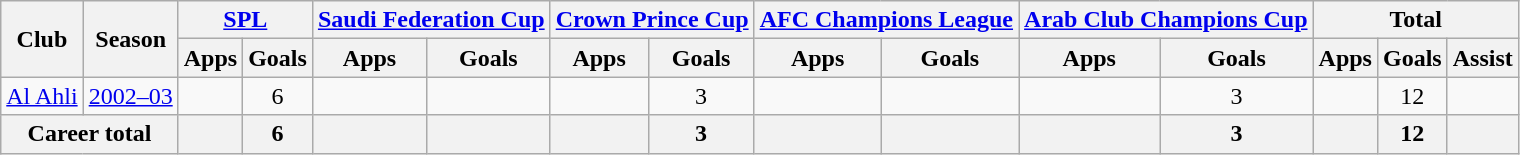<table class="wikitable" style="text-align: center">
<tr>
<th rowspan="2">Club</th>
<th rowspan="2">Season</th>
<th colspan="2"><a href='#'>SPL</a></th>
<th colspan="2"><a href='#'>Saudi Federation Cup</a></th>
<th colspan="2"><a href='#'>Crown Prince Cup</a></th>
<th colspan="2"><a href='#'>AFC Champions League</a></th>
<th colspan="2"><a href='#'>Arab Club Champions Cup</a></th>
<th colspan="3">Total</th>
</tr>
<tr>
<th>Apps</th>
<th>Goals</th>
<th>Apps</th>
<th>Goals</th>
<th>Apps</th>
<th>Goals</th>
<th>Apps</th>
<th>Goals</th>
<th>Apps</th>
<th>Goals</th>
<th>Apps</th>
<th>Goals</th>
<th>Assist</th>
</tr>
<tr>
<td rowspan="1"><a href='#'>Al Ahli</a></td>
<td><a href='#'>2002–03</a></td>
<td></td>
<td>6</td>
<td></td>
<td></td>
<td></td>
<td>3</td>
<td></td>
<td></td>
<td></td>
<td>3</td>
<td></td>
<td>12</td>
<td></td>
</tr>
<tr>
<th colspan="2">Career total</th>
<th></th>
<th>6</th>
<th></th>
<th></th>
<th></th>
<th>3</th>
<th></th>
<th></th>
<th></th>
<th>3</th>
<th></th>
<th>12</th>
<th></th>
</tr>
</table>
